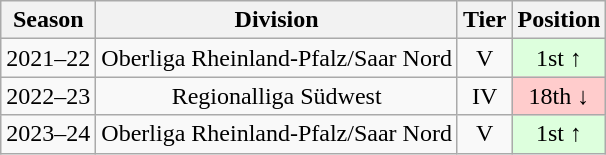<table class="wikitable">
<tr>
<th>Season</th>
<th>Division</th>
<th>Tier</th>
<th>Position</th>
</tr>
<tr align="center">
<td>2021–22</td>
<td>Oberliga Rheinland-Pfalz/Saar Nord</td>
<td rowspan=1>V</td>
<td style="background:#ddffdd">1st ↑</td>
</tr>
<tr align="center">
<td>2022–23</td>
<td>Regionalliga Südwest</td>
<td rowspan=1>IV</td>
<td style="background:#ffcccc">18th ↓</td>
</tr>
<tr align="center">
<td>2023–24</td>
<td>Oberliga Rheinland-Pfalz/Saar Nord</td>
<td rowspan=1>V</td>
<td style="background:#ddffdd">1st ↑</td>
</tr>
</table>
